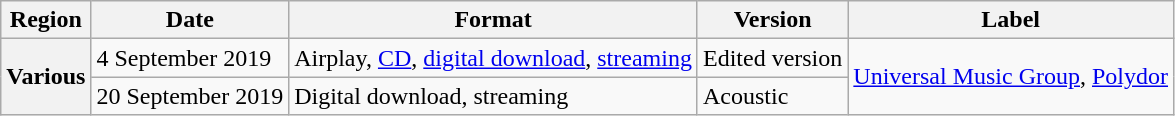<table class="wikitable plainrowheaders">
<tr>
<th scope="col">Region</th>
<th scope="col">Date</th>
<th scope="col">Format</th>
<th scope="col">Version</th>
<th scope="col">Label</th>
</tr>
<tr>
<th scope="row" rowspan="2">Various</th>
<td>4 September 2019</td>
<td>Airplay, <a href='#'>CD</a>, <a href='#'>digital download</a>, <a href='#'>streaming</a></td>
<td>Edited version</td>
<td rowspan="2"><a href='#'>Universal Music Group</a>, <a href='#'>Polydor</a></td>
</tr>
<tr>
<td>20 September 2019</td>
<td>Digital download, streaming</td>
<td>Acoustic</td>
</tr>
</table>
